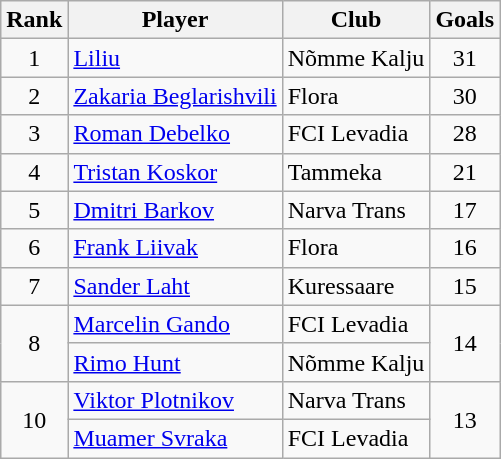<table class="wikitable">
<tr>
<th>Rank</th>
<th>Player</th>
<th>Club</th>
<th>Goals</th>
</tr>
<tr>
<td align=center>1</td>
<td> <a href='#'>Liliu</a></td>
<td>Nõmme Kalju</td>
<td align=center>31</td>
</tr>
<tr>
<td align=center>2</td>
<td> <a href='#'>Zakaria Beglarishvili</a></td>
<td>Flora</td>
<td align=center>30</td>
</tr>
<tr>
<td align=center>3</td>
<td> <a href='#'>Roman Debelko</a></td>
<td>FCI Levadia</td>
<td align=center>28</td>
</tr>
<tr>
<td align=center>4</td>
<td> <a href='#'>Tristan Koskor</a></td>
<td>Tammeka</td>
<td align=center>21</td>
</tr>
<tr>
<td align=center>5</td>
<td> <a href='#'>Dmitri Barkov</a></td>
<td>Narva Trans</td>
<td align=center>17</td>
</tr>
<tr>
<td align=center>6</td>
<td> <a href='#'>Frank Liivak</a></td>
<td>Flora</td>
<td align=center>16</td>
</tr>
<tr>
<td align=center>7</td>
<td> <a href='#'>Sander Laht</a></td>
<td>Kuressaare</td>
<td align=center>15</td>
</tr>
<tr>
<td align=center rowspan=2>8</td>
<td> <a href='#'>Marcelin Gando</a></td>
<td>FCI Levadia</td>
<td align=center rowspan=2>14</td>
</tr>
<tr>
<td> <a href='#'>Rimo Hunt</a></td>
<td>Nõmme Kalju</td>
</tr>
<tr>
<td align=center rowspan=2>10</td>
<td> <a href='#'>Viktor Plotnikov</a></td>
<td>Narva Trans</td>
<td align=center rowspan=2>13</td>
</tr>
<tr>
<td> <a href='#'>Muamer Svraka</a></td>
<td>FCI Levadia</td>
</tr>
</table>
